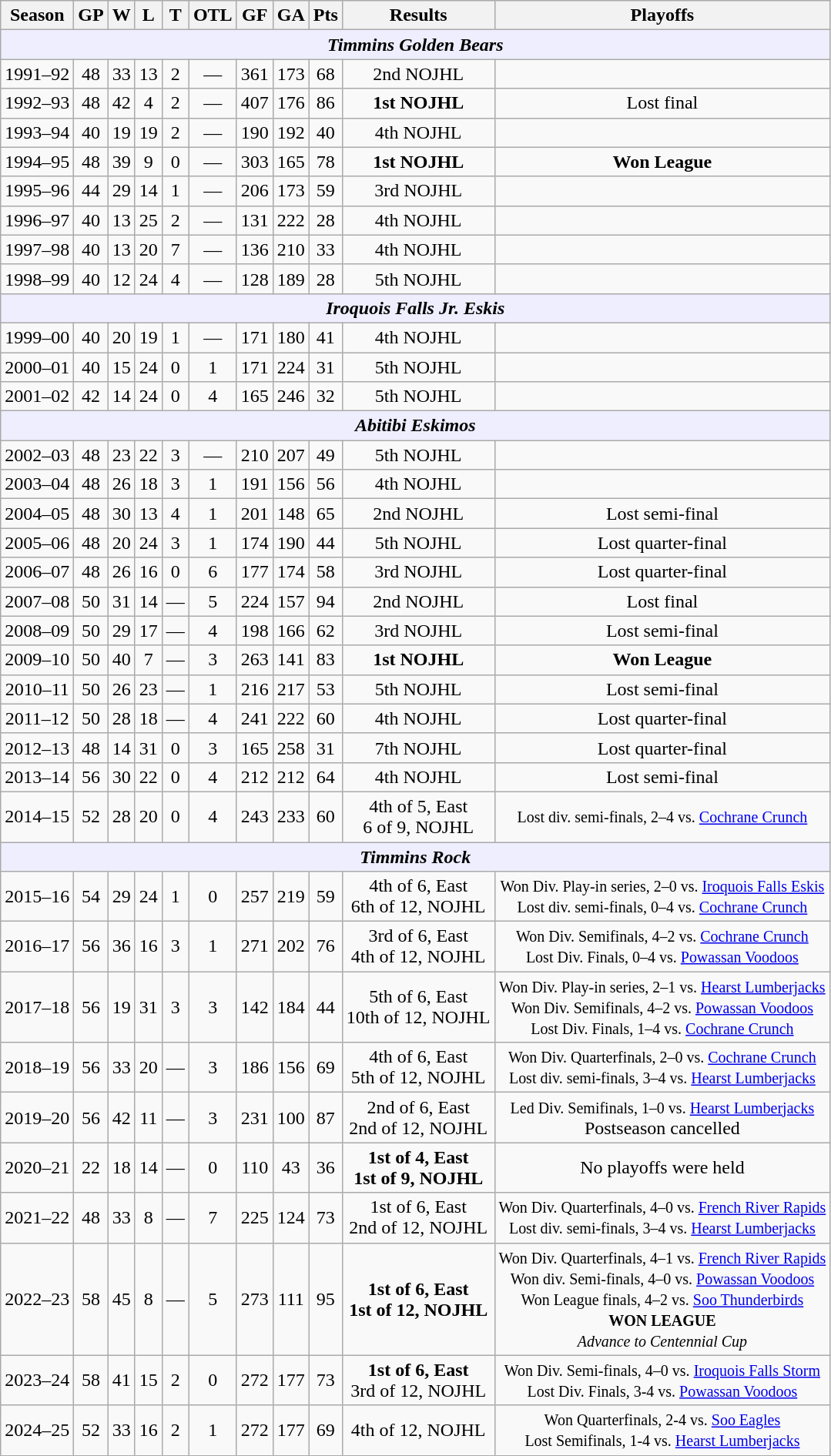<table class="wikitable" style="text-align:center">
<tr>
<th>Season</th>
<th>GP</th>
<th>W</th>
<th>L</th>
<th>T</th>
<th>OTL</th>
<th>GF</th>
<th>GA</th>
<th>Pts</th>
<th>Results</th>
<th>Playoffs</th>
</tr>
<tr bgcolor="#eeeeff">
<td colspan="11"><strong><em>Timmins Golden Bears</em></strong></td>
</tr>
<tr>
<td>1991–92</td>
<td>48</td>
<td>33</td>
<td>13</td>
<td>2</td>
<td>—</td>
<td>361</td>
<td>173</td>
<td>68</td>
<td>2nd NOJHL</td>
<td></td>
</tr>
<tr>
<td>1992–93</td>
<td>48</td>
<td>42</td>
<td>4</td>
<td>2</td>
<td>—</td>
<td>407</td>
<td>176</td>
<td>86</td>
<td><strong>1st NOJHL</strong></td>
<td>Lost final</td>
</tr>
<tr>
<td>1993–94</td>
<td>40</td>
<td>19</td>
<td>19</td>
<td>2</td>
<td>—</td>
<td>190</td>
<td>192</td>
<td>40</td>
<td>4th NOJHL</td>
<td></td>
</tr>
<tr>
<td>1994–95</td>
<td>48</td>
<td>39</td>
<td>9</td>
<td>0</td>
<td>—</td>
<td>303</td>
<td>165</td>
<td>78</td>
<td><strong>1st NOJHL</strong></td>
<td><strong>Won League</strong></td>
</tr>
<tr>
<td>1995–96</td>
<td>44</td>
<td>29</td>
<td>14</td>
<td>1</td>
<td>—</td>
<td>206</td>
<td>173</td>
<td>59</td>
<td>3rd NOJHL</td>
<td></td>
</tr>
<tr>
<td>1996–97</td>
<td>40</td>
<td>13</td>
<td>25</td>
<td>2</td>
<td>—</td>
<td>131</td>
<td>222</td>
<td>28</td>
<td>4th NOJHL</td>
<td></td>
</tr>
<tr>
<td>1997–98</td>
<td>40</td>
<td>13</td>
<td>20</td>
<td>7</td>
<td>—</td>
<td>136</td>
<td>210</td>
<td>33</td>
<td>4th NOJHL</td>
<td></td>
</tr>
<tr>
<td>1998–99</td>
<td>40</td>
<td>12</td>
<td>24</td>
<td>4</td>
<td>—</td>
<td>128</td>
<td>189</td>
<td>28</td>
<td>5th NOJHL</td>
<td></td>
</tr>
<tr bgcolor="#eeeeff">
<td colspan="11"><strong><em>Iroquois Falls Jr. Eskis</em></strong></td>
</tr>
<tr>
<td>1999–00</td>
<td>40</td>
<td>20</td>
<td>19</td>
<td>1</td>
<td>—</td>
<td>171</td>
<td>180</td>
<td>41</td>
<td>4th NOJHL</td>
<td></td>
</tr>
<tr>
<td>2000–01</td>
<td>40</td>
<td>15</td>
<td>24</td>
<td>0</td>
<td>1</td>
<td>171</td>
<td>224</td>
<td>31</td>
<td>5th NOJHL</td>
<td></td>
</tr>
<tr>
<td>2001–02</td>
<td>42</td>
<td>14</td>
<td>24</td>
<td>0</td>
<td>4</td>
<td>165</td>
<td>246</td>
<td>32</td>
<td>5th NOJHL</td>
<td></td>
</tr>
<tr bgcolor="#eeeeff">
<td colspan="11"><strong><em>Abitibi Eskimos</em></strong></td>
</tr>
<tr>
<td>2002–03</td>
<td>48</td>
<td>23</td>
<td>22</td>
<td>3</td>
<td>—</td>
<td>210</td>
<td>207</td>
<td>49</td>
<td>5th NOJHL</td>
<td></td>
</tr>
<tr>
<td>2003–04</td>
<td>48</td>
<td>26</td>
<td>18</td>
<td>3</td>
<td>1</td>
<td>191</td>
<td>156</td>
<td>56</td>
<td>4th NOJHL</td>
<td></td>
</tr>
<tr>
<td>2004–05</td>
<td>48</td>
<td>30</td>
<td>13</td>
<td>4</td>
<td>1</td>
<td>201</td>
<td>148</td>
<td>65</td>
<td>2nd NOJHL</td>
<td>Lost semi-final</td>
</tr>
<tr>
<td>2005–06</td>
<td>48</td>
<td>20</td>
<td>24</td>
<td>3</td>
<td>1</td>
<td>174</td>
<td>190</td>
<td>44</td>
<td>5th NOJHL</td>
<td>Lost quarter-final</td>
</tr>
<tr>
<td>2006–07</td>
<td>48</td>
<td>26</td>
<td>16</td>
<td>0</td>
<td>6</td>
<td>177</td>
<td>174</td>
<td>58</td>
<td>3rd NOJHL</td>
<td>Lost quarter-final</td>
</tr>
<tr>
<td>2007–08</td>
<td>50</td>
<td>31</td>
<td>14</td>
<td>—</td>
<td>5</td>
<td>224</td>
<td>157</td>
<td>94</td>
<td>2nd NOJHL</td>
<td>Lost final</td>
</tr>
<tr>
<td>2008–09</td>
<td>50</td>
<td>29</td>
<td>17</td>
<td>—</td>
<td>4</td>
<td>198</td>
<td>166</td>
<td>62</td>
<td>3rd NOJHL</td>
<td>Lost semi-final</td>
</tr>
<tr>
<td>2009–10</td>
<td>50</td>
<td>40</td>
<td>7</td>
<td>—</td>
<td>3</td>
<td>263</td>
<td>141</td>
<td>83</td>
<td><strong>1st NOJHL</strong></td>
<td><strong>Won League</strong></td>
</tr>
<tr>
<td>2010–11</td>
<td>50</td>
<td>26</td>
<td>23</td>
<td>—</td>
<td>1</td>
<td>216</td>
<td>217</td>
<td>53</td>
<td>5th NOJHL</td>
<td>Lost semi-final</td>
</tr>
<tr>
<td>2011–12</td>
<td>50</td>
<td>28</td>
<td>18</td>
<td>—</td>
<td>4</td>
<td>241</td>
<td>222</td>
<td>60</td>
<td>4th NOJHL</td>
<td>Lost quarter-final</td>
</tr>
<tr>
<td>2012–13</td>
<td>48</td>
<td>14</td>
<td>31</td>
<td>0</td>
<td>3</td>
<td>165</td>
<td>258</td>
<td>31</td>
<td>7th NOJHL</td>
<td>Lost quarter-final</td>
</tr>
<tr>
<td>2013–14</td>
<td>56</td>
<td>30</td>
<td>22</td>
<td>0</td>
<td>4</td>
<td>212</td>
<td>212</td>
<td>64</td>
<td>4th NOJHL</td>
<td>Lost semi-final</td>
</tr>
<tr>
<td>2014–15</td>
<td>52</td>
<td>28</td>
<td>20</td>
<td>0</td>
<td>4</td>
<td>243</td>
<td>233</td>
<td>60</td>
<td>4th of 5, East<br>6 of 9, NOJHL</td>
<td><small>Lost div. semi-finals, 2–4 vs. <a href='#'>Cochrane Crunch</a></small></td>
</tr>
<tr bgcolor="#eeeeff">
<td colspan="11"><strong><em>Timmins Rock</em></strong></td>
</tr>
<tr>
<td>2015–16</td>
<td>54</td>
<td>29</td>
<td>24</td>
<td>1</td>
<td>0</td>
<td>257</td>
<td>219</td>
<td>59</td>
<td>4th of 6, East<br>6th of 12, NOJHL</td>
<td><small>Won Div. Play-in series, 2–0 vs. <a href='#'>Iroquois Falls Eskis</a><br>Lost div. semi-finals, 0–4 vs. <a href='#'>Cochrane Crunch</a></small></td>
</tr>
<tr>
<td>2016–17</td>
<td>56</td>
<td>36</td>
<td>16</td>
<td>3</td>
<td>1</td>
<td>271</td>
<td>202</td>
<td>76</td>
<td>3rd of 6, East<br>4th of 12, NOJHL</td>
<td><small>Won Div. Semifinals, 4–2 vs. <a href='#'>Cochrane Crunch</a><br>Lost Div. Finals, 0–4 vs. <a href='#'>Powassan Voodoos</a></small></td>
</tr>
<tr>
<td>2017–18</td>
<td>56</td>
<td>19</td>
<td>31</td>
<td>3</td>
<td>3</td>
<td>142</td>
<td>184</td>
<td>44</td>
<td>5th of 6, East<br>10th of 12, NOJHL</td>
<td><small>Won Div. Play-in series, 2–1 vs. <a href='#'>Hearst Lumberjacks</a><br>Won Div. Semifinals, 4–2 vs. <a href='#'>Powassan Voodoos</a><br>Lost Div. Finals, 1–4 vs. <a href='#'>Cochrane Crunch</a></small></td>
</tr>
<tr>
<td>2018–19</td>
<td>56</td>
<td>33</td>
<td>20</td>
<td>—</td>
<td>3</td>
<td>186</td>
<td>156</td>
<td>69</td>
<td>4th of 6, East<br>5th of 12, NOJHL</td>
<td><small>Won Div. Quarterfinals, 2–0 vs. <a href='#'>Cochrane Crunch</a><br>Lost div. semi-finals, 3–4 vs. <a href='#'>Hearst Lumberjacks</a></small></td>
</tr>
<tr>
<td>2019–20</td>
<td>56</td>
<td>42</td>
<td>11</td>
<td>—</td>
<td>3</td>
<td>231</td>
<td>100</td>
<td>87</td>
<td>2nd of 6, East<br>2nd of 12, NOJHL</td>
<td><small>Led Div. Semifinals, 1–0 vs. <a href='#'>Hearst Lumberjacks</a></small><br>Postseason cancelled</td>
</tr>
<tr>
<td>2020–21</td>
<td>22</td>
<td>18</td>
<td>14</td>
<td>—</td>
<td>0</td>
<td>110</td>
<td>43</td>
<td>36</td>
<td><strong>1st of 4, East<br>1st of 9, NOJHL</strong></td>
<td>No playoffs were held</td>
</tr>
<tr>
<td>2021–22</td>
<td>48</td>
<td>33</td>
<td>8</td>
<td>—</td>
<td>7</td>
<td>225</td>
<td>124</td>
<td>73</td>
<td>1st of 6, East<br>2nd of 12, NOJHL</td>
<td><small>Won Div. Quarterfinals, 4–0 vs. <a href='#'>French River Rapids</a><br>Lost div. semi-finals, 3–4 vs. <a href='#'>Hearst Lumberjacks</a></small></td>
</tr>
<tr>
<td>2022–23</td>
<td>58</td>
<td>45</td>
<td>8</td>
<td>—</td>
<td>5</td>
<td>273</td>
<td>111</td>
<td>95</td>
<td><strong>1st of 6, East</strong><br><strong>1st of 12, NOJHL</strong></td>
<td><small>Won Div. Quarterfinals, 4–1 vs. <a href='#'>French River Rapids</a><br>Won div. Semi-finals, 4–0 vs. <a href='#'>Powassan Voodoos</a><br>Won League finals, 4–2 vs. <a href='#'>Soo Thunderbirds</a><br><strong>WON LEAGUE</strong><br><em>Advance to Centennial Cup</em></small></td>
</tr>
<tr>
<td>2023–24</td>
<td>58</td>
<td>41</td>
<td>15</td>
<td>2</td>
<td>0</td>
<td>272</td>
<td>177</td>
<td>73</td>
<td><strong>1st of 6, East</strong><br>3rd of 12, NOJHL</td>
<td><small>Won Div. Semi-finals, 4–0 vs. <a href='#'>Iroquois Falls Storm</a><br>Lost Div. Finals, 3-4 vs. <a href='#'>Powassan Voodoos</a></small></td>
</tr>
<tr>
<td>2024–25</td>
<td>52</td>
<td>33</td>
<td>16</td>
<td>2</td>
<td>1</td>
<td>272</td>
<td>177</td>
<td>69</td>
<td>4th of 12, NOJHL</td>
<td><small>Won Quarterfinals, 2-4 vs. <a href='#'>Soo Eagles</a><br>Lost Semifinals, 1-4 vs. <a href='#'>Hearst Lumberjacks</a></small></td>
</tr>
</table>
